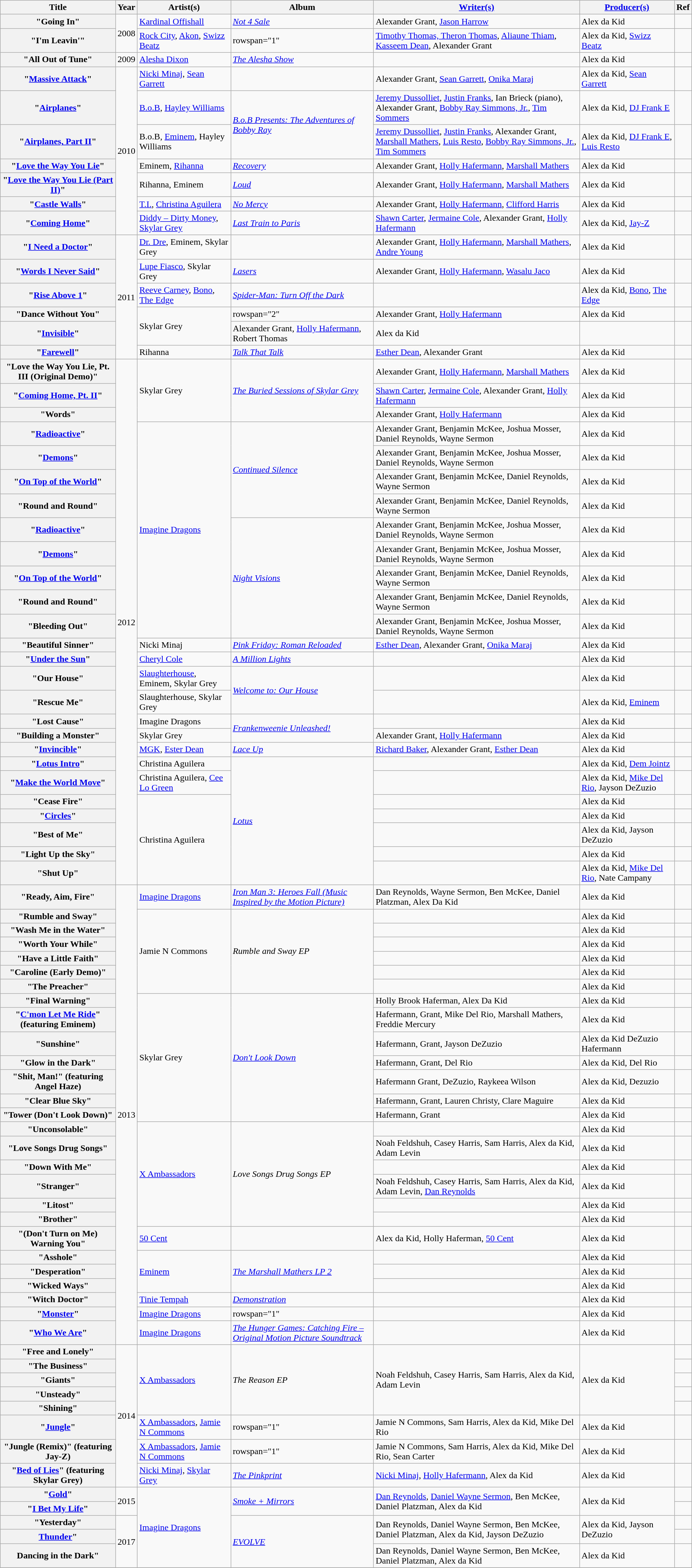<table class="wikitable plainrowheaders sortable">
<tr>
<th scope="col">Title</th>
<th>Year</th>
<th>Artist(s)</th>
<th>Album</th>
<th><a href='#'>Writer(s)</a></th>
<th><a href='#'>Producer(s)</a></th>
<th>Ref</th>
</tr>
<tr>
<th scope="row">"Going In"</th>
<td rowspan="2">2008</td>
<td><a href='#'>Kardinal Offishall</a></td>
<td><em><a href='#'>Not 4 Sale</a></em></td>
<td>Alexander Grant, <a href='#'>Jason Harrow</a></td>
<td>Alex da Kid</td>
<td></td>
</tr>
<tr>
<th scope="row">"I'm Leavin'"</th>
<td><a href='#'>Rock City</a>, <a href='#'>Akon</a>, <a href='#'>Swizz Beatz</a></td>
<td>rowspan="1" </td>
<td><a href='#'>Timothy Thomas, Theron Thomas</a>, <a href='#'>Aliaune Thiam</a>, <a href='#'>Kasseem Dean</a>, Alexander Grant</td>
<td>Alex da Kid, <a href='#'>Swizz Beatz</a></td>
<td></td>
</tr>
<tr>
<th scope="row">"All Out of Tune"</th>
<td>2009</td>
<td><a href='#'>Alesha Dixon</a></td>
<td><em><a href='#'>The Alesha Show</a></em></td>
<td></td>
<td>Alex da Kid</td>
<td></td>
</tr>
<tr>
<th scope="row">"<a href='#'>Massive Attack</a>"</th>
<td rowspan="7">2010</td>
<td><a href='#'>Nicki Minaj</a>, <a href='#'>Sean Garrett</a></td>
<td></td>
<td>Alexander Grant, <a href='#'>Sean Garrett</a>, <a href='#'>Onika Maraj</a></td>
<td>Alex da Kid, <a href='#'>Sean Garrett</a></td>
<td></td>
</tr>
<tr>
<th scope="row">"<a href='#'>Airplanes</a>"</th>
<td><a href='#'>B.o.B</a>, <a href='#'>Hayley Williams</a></td>
<td rowspan="2"><em><a href='#'>B.o.B Presents: The Adventures of Bobby Ray</a></em></td>
<td><a href='#'>Jeremy Dussolliet</a>, <a href='#'>Justin Franks</a>, Ian Brieck (piano), Alexander Grant, <a href='#'>Bobby Ray Simmons, Jr.</a>, <a href='#'>Tim Sommers</a></td>
<td>Alex da Kid, <a href='#'>DJ Frank E</a></td>
<td></td>
</tr>
<tr>
<th scope="row">"<a href='#'>Airplanes, Part II</a>"</th>
<td>B.o.B, <a href='#'>Eminem</a>, Hayley Williams</td>
<td><a href='#'>Jeremy Dussolliet</a>, <a href='#'>Justin Franks</a>, Alexander Grant, <a href='#'>Marshall Mathers</a>, <a href='#'>Luis Resto</a>, <a href='#'>Bobby Ray Simmons, Jr.</a>, <a href='#'>Tim Sommers</a></td>
<td>Alex da Kid, <a href='#'>DJ Frank E</a>, <a href='#'>Luis Resto</a></td>
<td></td>
</tr>
<tr>
<th scope="row">"<a href='#'>Love the Way You Lie</a>"</th>
<td>Eminem, <a href='#'>Rihanna</a></td>
<td><em><a href='#'>Recovery</a></em></td>
<td>Alexander Grant, <a href='#'>Holly Hafermann</a>, <a href='#'>Marshall Mathers</a></td>
<td>Alex da Kid</td>
<td></td>
</tr>
<tr>
<th scope="row">"<a href='#'>Love the Way You Lie (Part II)</a>"</th>
<td>Rihanna, Eminem</td>
<td><em><a href='#'>Loud</a></em></td>
<td>Alexander Grant, <a href='#'>Holly Hafermann</a>, <a href='#'>Marshall Mathers</a></td>
<td>Alex da Kid</td>
<td></td>
</tr>
<tr>
<th scope="row">"<a href='#'>Castle Walls</a>"</th>
<td><a href='#'>T.I.</a>, <a href='#'>Christina Aguilera</a></td>
<td><em><a href='#'>No Mercy</a></em></td>
<td>Alexander Grant, <a href='#'>Holly Hafermann</a>, <a href='#'>Clifford Harris</a></td>
<td>Alex da Kid</td>
<td></td>
</tr>
<tr>
<th scope="row">"<a href='#'>Coming Home</a>"</th>
<td><a href='#'>Diddy – Dirty Money</a>, <a href='#'>Skylar Grey</a></td>
<td><em><a href='#'>Last Train to Paris</a></em></td>
<td><a href='#'>Shawn Carter</a>, <a href='#'>Jermaine Cole</a>, Alexander Grant, <a href='#'>Holly Hafermann</a></td>
<td>Alex da Kid, <a href='#'>Jay-Z</a></td>
<td></td>
</tr>
<tr>
<th scope="row">"<a href='#'>I Need a Doctor</a>"</th>
<td rowspan="6">2011</td>
<td><a href='#'>Dr. Dre</a>, Eminem, Skylar Grey</td>
<td></td>
<td>Alexander Grant, <a href='#'>Holly Hafermann</a>, <a href='#'>Marshall Mathers</a>, <a href='#'>Andre Young</a></td>
<td>Alex da Kid</td>
<td></td>
</tr>
<tr>
<th scope="row">"<a href='#'>Words I Never Said</a>"</th>
<td><a href='#'>Lupe Fiasco</a>, Skylar Grey</td>
<td><em><a href='#'>Lasers</a></em></td>
<td>Alexander Grant, <a href='#'>Holly Hafermann</a>, <a href='#'>Wasalu Jaco</a></td>
<td>Alex da Kid</td>
<td></td>
</tr>
<tr>
<th scope="row">"<a href='#'>Rise Above 1</a>"</th>
<td><a href='#'>Reeve Carney</a>, <a href='#'>Bono</a>, <a href='#'>The Edge</a></td>
<td><em><a href='#'>Spider-Man: Turn Off the Dark</a></em></td>
<td></td>
<td>Alex da Kid, <a href='#'>Bono</a>, <a href='#'>The Edge</a></td>
<td></td>
</tr>
<tr>
<th scope="row">"Dance Without You"</th>
<td rowspan="2">Skylar Grey</td>
<td>rowspan="2" </td>
<td>Alexander Grant, <a href='#'>Holly Hafermann</a></td>
<td>Alex da Kid</td>
<td></td>
</tr>
<tr>
<th scope="row">"<a href='#'>Invisible</a>"</th>
<td>Alexander Grant, <a href='#'>Holly Hafermann</a>, Robert Thomas</td>
<td>Alex da Kid</td>
<td></td>
</tr>
<tr>
<th scope="row">"<a href='#'>Farewell</a>"</th>
<td>Rihanna</td>
<td><em><a href='#'>Talk That Talk</a></em></td>
<td><a href='#'>Esther Dean</a>, Alexander Grant</td>
<td>Alex da Kid</td>
<td></td>
</tr>
<tr>
<th scope="row">"Love the Way You Lie, Pt. III (Original Demo)"</th>
<td rowspan="26">2012</td>
<td rowspan="3">Skylar Grey</td>
<td rowspan="3"><em><a href='#'>The Buried Sessions of Skylar Grey</a></em></td>
<td>Alexander Grant, <a href='#'>Holly Hafermann</a>, <a href='#'>Marshall Mathers</a></td>
<td>Alex da Kid</td>
<td></td>
</tr>
<tr>
<th scope="row">"<a href='#'>Coming Home, Pt. II</a>"</th>
<td><a href='#'>Shawn Carter</a>, <a href='#'>Jermaine Cole</a>, Alexander Grant, <a href='#'>Holly Hafermann</a></td>
<td>Alex da Kid</td>
<td></td>
</tr>
<tr>
<th scope="row">"Words"</th>
<td>Alexander Grant, <a href='#'>Holly Hafermann</a></td>
<td>Alex da Kid</td>
<td></td>
</tr>
<tr>
<th scope="row">"<a href='#'>Radioactive</a>"</th>
<td rowspan="9"><a href='#'>Imagine Dragons</a></td>
<td rowspan="4"><em><a href='#'>Continued Silence</a></em></td>
<td>Alexander Grant, Benjamin McKee, Joshua Mosser, Daniel Reynolds, Wayne Sermon</td>
<td>Alex da Kid</td>
<td></td>
</tr>
<tr>
<th scope="row">"<a href='#'>Demons</a>"</th>
<td>Alexander Grant, Benjamin McKee, Joshua Mosser, Daniel Reynolds, Wayne Sermon</td>
<td>Alex da Kid</td>
<td></td>
</tr>
<tr>
<th scope="row">"<a href='#'>On Top of the World</a>"</th>
<td>Alexander Grant, Benjamin McKee, Daniel Reynolds, Wayne Sermon</td>
<td>Alex da Kid</td>
<td></td>
</tr>
<tr>
<th scope="row">"Round and Round"</th>
<td>Alexander Grant, Benjamin McKee, Daniel Reynolds, Wayne Sermon</td>
<td>Alex da Kid</td>
<td></td>
</tr>
<tr>
<th scope="row">"<a href='#'>Radioactive</a>"</th>
<td rowspan="5"><em><a href='#'>Night Visions</a></em></td>
<td>Alexander Grant, Benjamin McKee, Joshua Mosser, Daniel Reynolds, Wayne Sermon</td>
<td>Alex da Kid</td>
<td></td>
</tr>
<tr>
<th scope="row">"<a href='#'>Demons</a>"</th>
<td>Alexander Grant, Benjamin McKee, Joshua Mosser, Daniel Reynolds, Wayne Sermon</td>
<td>Alex da Kid</td>
<td></td>
</tr>
<tr>
<th scope="row">"<a href='#'>On Top of the World</a>"</th>
<td>Alexander Grant, Benjamin McKee, Daniel Reynolds, Wayne Sermon</td>
<td>Alex da Kid</td>
<td></td>
</tr>
<tr>
<th scope="row">"Round and Round"</th>
<td>Alexander Grant, Benjamin McKee, Daniel Reynolds, Wayne Sermon</td>
<td>Alex da Kid</td>
<td></td>
</tr>
<tr>
<th scope="row">"Bleeding Out"</th>
<td>Alexander Grant, Benjamin McKee, Joshua Mosser, Daniel Reynolds, Wayne Sermon</td>
<td>Alex da Kid</td>
<td></td>
</tr>
<tr>
<th scope="row">"Beautiful Sinner"</th>
<td>Nicki Minaj</td>
<td><em><a href='#'>Pink Friday: Roman Reloaded</a></em></td>
<td><a href='#'>Esther Dean</a>, Alexander Grant, <a href='#'>Onika Maraj</a></td>
<td>Alex da Kid</td>
<td></td>
</tr>
<tr>
<th scope="row">"<a href='#'>Under the Sun</a>"</th>
<td><a href='#'>Cheryl Cole</a></td>
<td><em><a href='#'>A Million Lights</a></em></td>
<td></td>
<td>Alex da Kid</td>
<td></td>
</tr>
<tr>
<th scope="row">"Our House"</th>
<td><a href='#'>Slaughterhouse</a>, Eminem, Skylar Grey</td>
<td rowspan="2"><em><a href='#'>Welcome to: Our House</a></em></td>
<td></td>
<td>Alex da Kid</td>
<td></td>
</tr>
<tr>
<th scope="row">"Rescue Me"</th>
<td>Slaughterhouse, Skylar Grey</td>
<td></td>
<td>Alex da Kid, <a href='#'>Eminem</a></td>
<td></td>
</tr>
<tr>
<th scope="row">"Lost Cause"</th>
<td>Imagine Dragons</td>
<td rowspan="2"><em><a href='#'>Frankenweenie Unleashed!</a></em></td>
<td></td>
<td>Alex da Kid</td>
<td></td>
</tr>
<tr>
<th scope="row">"Building a Monster"</th>
<td>Skylar Grey</td>
<td>Alexander Grant, <a href='#'>Holly Hafermann</a></td>
<td>Alex da Kid</td>
<td></td>
</tr>
<tr>
<th scope="row">"<a href='#'>Invincible</a>"</th>
<td><a href='#'>MGK</a>, <a href='#'>Ester Dean</a></td>
<td><em><a href='#'>Lace Up</a></em></td>
<td><a href='#'>Richard Baker</a>, Alexander Grant, <a href='#'>Esther Dean</a></td>
<td>Alex da Kid</td>
<td></td>
</tr>
<tr>
<th scope="row">"<a href='#'>Lotus Intro</a>"</th>
<td>Christina Aguilera</td>
<td rowspan="7"><em><a href='#'>Lotus</a></em></td>
<td></td>
<td>Alex da Kid, <a href='#'>Dem Jointz</a></td>
<td></td>
</tr>
<tr>
<th scope="row">"<a href='#'>Make the World Move</a>"</th>
<td>Christina Aguilera, <a href='#'>Cee Lo Green</a></td>
<td></td>
<td>Alex da Kid, <a href='#'>Mike Del Rio</a>, Jayson DeZuzio</td>
<td></td>
</tr>
<tr>
<th scope="row">"Cease Fire"</th>
<td rowspan="5">Christina Aguilera</td>
<td></td>
<td>Alex da Kid</td>
<td></td>
</tr>
<tr>
<th scope="row">"<a href='#'>Circles</a>"</th>
<td></td>
<td>Alex da Kid</td>
<td></td>
</tr>
<tr>
<th scope="row">"Best of Me"</th>
<td></td>
<td>Alex da Kid, Jayson DeZuzio</td>
<td></td>
</tr>
<tr>
<th scope="row">"Light Up the Sky"</th>
<td></td>
<td>Alex da Kid</td>
<td></td>
</tr>
<tr>
<th scope="row">"Shut Up"</th>
<td></td>
<td>Alex da Kid, <a href='#'>Mike Del Rio</a>, Nate Campany</td>
<td></td>
</tr>
<tr>
<th scope="row">"Ready, Aim, Fire"</th>
<td rowspan="27">2013</td>
<td rowspan="1"><a href='#'>Imagine Dragons</a></td>
<td><em><a href='#'>Iron Man 3: Heroes Fall (Music Inspired by the Motion Picture)</a></em></td>
<td>Dan Reynolds, Wayne Sermon, Ben McKee, Daniel Platzman, Alex Da Kid</td>
<td>Alex da Kid</td>
<td></td>
</tr>
<tr>
<th scope="row">"Rumble and Sway"</th>
<td rowspan="6">Jamie N Commons</td>
<td rowspan="6"><em>Rumble and Sway EP</em></td>
<td></td>
<td>Alex da Kid</td>
<td></td>
</tr>
<tr>
<th scope="row">"Wash Me in the Water"</th>
<td></td>
<td>Alex da Kid</td>
<td></td>
</tr>
<tr>
<th scope="row">"Worth Your While"</th>
<td></td>
<td>Alex da Kid</td>
<td></td>
</tr>
<tr>
<th scope="row">"Have a Little Faith"</th>
<td></td>
<td>Alex da Kid</td>
<td></td>
</tr>
<tr>
<th scope="row">"Caroline (Early Demo)"</th>
<td></td>
<td>Alex da Kid</td>
<td></td>
</tr>
<tr>
<th scope="row">"The Preacher"</th>
<td></td>
<td>Alex da Kid</td>
<td></td>
</tr>
<tr>
<th scope="row">"Final Warning"</th>
<td rowspan="7">Skylar Grey</td>
<td rowspan="7"><em><a href='#'>Don't Look Down</a></em></td>
<td>Holly Brook Haferman, Alex Da Kid</td>
<td>Alex da Kid</td>
<td></td>
</tr>
<tr>
<th scope="row">"<a href='#'>C'mon Let Me Ride</a>" (featuring Eminem)</th>
<td>Hafermann, Grant, Mike Del Rio, Marshall Mathers, Freddie Mercury</td>
<td>Alex da Kid</td>
<td></td>
</tr>
<tr>
<th scope="row">"Sunshine"</th>
<td>Hafermann, Grant, Jayson DeZuzio</td>
<td>Alex da Kid DeZuzio Hafermann</td>
<td></td>
</tr>
<tr>
<th scope="row">"Glow in the Dark"</th>
<td>Hafermann, Grant, Del Rio</td>
<td>Alex da Kid, Del Rio</td>
<td></td>
</tr>
<tr>
<th scope="row">"Shit, Man!" (featuring Angel Haze)</th>
<td>Hafermann Grant, DeZuzio, Raykeea Wilson</td>
<td>Alex da Kid, Dezuzio</td>
<td></td>
</tr>
<tr>
<th scope="row">"Clear Blue Sky"</th>
<td>Hafermann, Grant, Lauren Christy, Clare Maguire</td>
<td>Alex da Kid</td>
<td></td>
</tr>
<tr>
<th scope="row">"Tower (Don't Look Down)"</th>
<td>Hafermann, Grant</td>
<td>Alex da Kid</td>
<td></td>
</tr>
<tr>
<th scope="row">"Unconsolable"</th>
<td rowspan="6"><a href='#'>X Ambassadors</a></td>
<td rowspan="6"><em>Love Songs Drug Songs EP</em></td>
<td></td>
<td>Alex da Kid</td>
<td></td>
</tr>
<tr>
<th scope="row">"Love Songs Drug Songs"</th>
<td>Noah Feldshuh, Casey Harris, Sam Harris, Alex da Kid, Adam Levin</td>
<td>Alex da Kid</td>
<td></td>
</tr>
<tr>
<th scope="row">"Down With Me"</th>
<td></td>
<td>Alex da Kid</td>
<td></td>
</tr>
<tr>
<th scope="row">"Stranger"</th>
<td>Noah Feldshuh, Casey Harris, Sam Harris, Alex da Kid, Adam Levin, <a href='#'>Dan Reynolds</a></td>
<td>Alex da Kid</td>
<td></td>
</tr>
<tr>
<th scope="row">"Litost"</th>
<td></td>
<td>Alex da Kid</td>
<td></td>
</tr>
<tr>
<th scope="row">"Brother"</th>
<td></td>
<td>Alex da Kid</td>
<td></td>
</tr>
<tr>
<th scope="row">"(Don't Turn on Me) Warning You"</th>
<td rowspan="1"><a href='#'>50 Cent</a></td>
<td></td>
<td>Alex da Kid, Holly Haferman, <a href='#'>50 Cent</a></td>
<td>Alex da Kid</td>
<td></td>
</tr>
<tr>
<th scope="row">"Asshole"</th>
<td rowspan="3"><a href='#'>Eminem</a></td>
<td rowspan="3"><em><a href='#'>The Marshall Mathers LP 2</a></em></td>
<td></td>
<td>Alex da Kid</td>
<td></td>
</tr>
<tr>
<th scope="row">"Desperation"</th>
<td></td>
<td>Alex da Kid</td>
<td></td>
</tr>
<tr>
<th scope="row">"Wicked Ways"</th>
<td></td>
<td>Alex da Kid</td>
<td></td>
</tr>
<tr>
<th scope="row">"Witch Doctor"</th>
<td rowspan="1"><a href='#'>Tinie Tempah</a></td>
<td><em><a href='#'>Demonstration</a></em></td>
<td></td>
<td>Alex da Kid</td>
<td></td>
</tr>
<tr>
<th scope="row">"<a href='#'>Monster</a>"</th>
<td rowspan="1"><a href='#'>Imagine Dragons</a></td>
<td>rowspan="1" </td>
<td></td>
<td>Alex da Kid</td>
<td></td>
</tr>
<tr>
<th scope="row">"<a href='#'>Who We Are</a>"</th>
<td rowspan="1"><a href='#'>Imagine Dragons</a></td>
<td rowspan="1"><em><a href='#'>The Hunger Games: Catching Fire – Original Motion Picture Soundtrack</a></em></td>
<td></td>
<td>Alex da Kid</td>
<td></td>
</tr>
<tr>
<th scope="row">"Free and Lonely"</th>
<td rowspan="8">2014</td>
<td rowspan="5"><a href='#'>X Ambassadors</a></td>
<td rowspan="5"><em>The Reason EP</em></td>
<td rowspan="5">Noah Feldshuh, Casey Harris, Sam Harris, Alex da Kid, Adam Levin</td>
<td rowspan="5">Alex da Kid</td>
<td></td>
</tr>
<tr>
<th scope="row">"The Business"</th>
<td></td>
</tr>
<tr>
<th scope="row">"Giants"</th>
<td></td>
</tr>
<tr>
<th scope="row">"Unsteady"</th>
<td></td>
</tr>
<tr>
<th scope="row">"Shining"</th>
<td></td>
</tr>
<tr>
<th scope="row">"<a href='#'>Jungle</a>"</th>
<td><a href='#'>X Ambassadors</a>, <a href='#'>Jamie N Commons</a></td>
<td>rowspan="1" </td>
<td>Jamie N Commons, Sam Harris, Alex da Kid, Mike Del Rio</td>
<td>Alex da Kid</td>
<td></td>
</tr>
<tr>
<th scope="row">"Jungle (Remix)" (featuring Jay-Z)</th>
<td><a href='#'>X Ambassadors</a>, <a href='#'>Jamie N Commons</a></td>
<td>rowspan="1" </td>
<td>Jamie N Commons, Sam Harris, Alex da Kid, Mike Del Rio, Sean Carter</td>
<td>Alex da Kid</td>
<td></td>
</tr>
<tr>
<th scope="row">"<a href='#'>Bed of Lies</a>" (featuring Skylar Grey)</th>
<td><a href='#'>Nicki Minaj</a>, <a href='#'>Skylar Grey</a></td>
<td rowspan="1"><em><a href='#'>The Pinkprint</a></em></td>
<td><a href='#'>Nicki Minaj</a>, <a href='#'>Holly Hafermann</a>, Alex da Kid</td>
<td>Alex da Kid</td>
<td></td>
</tr>
<tr>
<th scope="row">"<a href='#'>Gold</a>"</th>
<td rowspan="2">2015</td>
<td rowspan="5"><a href='#'>Imagine Dragons</a></td>
<td rowspan="2"><em><a href='#'>Smoke + Mirrors</a></em></td>
<td rowspan="2"><a href='#'>Dan Reynolds</a>, <a href='#'>Daniel Wayne Sermon</a>, Ben McKee, Daniel Platzman, Alex da Kid</td>
<td rowspan="2">Alex da Kid</td>
<td></td>
</tr>
<tr>
<th scope="row">"<a href='#'>I Bet My Life</a>"</th>
<td></td>
</tr>
<tr>
<th scope="row">"Yesterday"</th>
<td rowspan="3">2017</td>
<td rowspan="3"><em><a href='#'>EVOLVE</a></em></td>
<td rowspan="2">Dan Reynolds, Daniel Wayne Sermon, Ben McKee, Daniel Platzman, Alex da Kid, Jayson DeZuzio</td>
<td rowspan="2">Alex da Kid, Jayson DeZuzio</td>
<td></td>
</tr>
<tr>
<th scope="row"><a href='#'>Thunder</a>"</th>
<td></td>
</tr>
<tr>
<th scope="row">Dancing in the Dark"</th>
<td>Dan Reynolds, Daniel Wayne Sermon, Ben McKee, Daniel Platzman, Alex da Kid</td>
<td>Alex da Kid</td>
<td></td>
</tr>
<tr>
</tr>
</table>
